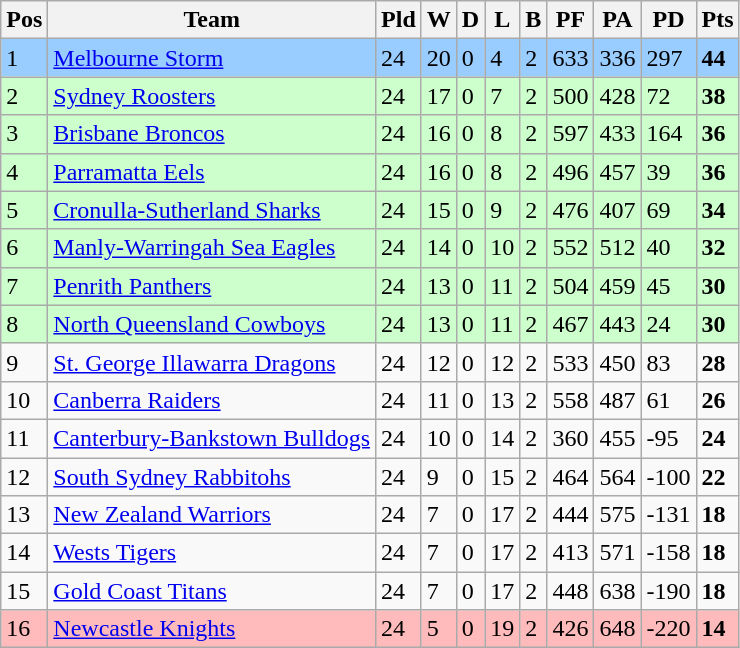<table class="wikitable">
<tr>
<th>Pos</th>
<th>Team</th>
<th>Pld</th>
<th>W</th>
<th>D</th>
<th>L</th>
<th>B</th>
<th>PF</th>
<th>PA</th>
<th>PD</th>
<th>Pts</th>
</tr>
<tr>
<td style="background: #99ccff;">1</td>
<td style="background: #99ccff;"> <a href='#'>Melbourne Storm</a></td>
<td style="background: #99ccff;">24</td>
<td style="background: #99ccff;">20</td>
<td style="background: #99ccff;">0</td>
<td style="background: #99ccff;">4</td>
<td style="background: #99ccff;">2</td>
<td style="background: #99ccff;">633</td>
<td style="background: #99ccff;">336</td>
<td style="background: #99ccff;">297</td>
<td style="background: #99ccff;"><strong>44</strong></td>
</tr>
<tr>
<td style="background: #ccffcc;">2</td>
<td style="background: #ccffcc;"> <a href='#'>Sydney Roosters</a></td>
<td style="background: #ccffcc;">24</td>
<td style="background: #ccffcc;">17</td>
<td style="background: #ccffcc;">0</td>
<td style="background: #ccffcc;">7</td>
<td style="background: #ccffcc;">2</td>
<td style="background: #ccffcc;">500</td>
<td style="background: #ccffcc;">428</td>
<td style="background: #ccffcc;">72</td>
<td style="background: #ccffcc;"><strong>38</strong></td>
</tr>
<tr>
<td style="background: #ccffcc;">3</td>
<td style="background: #ccffcc;"> <a href='#'>Brisbane Broncos</a></td>
<td style="background: #ccffcc;">24</td>
<td style="background: #ccffcc;">16</td>
<td style="background: #ccffcc;">0</td>
<td style="background: #ccffcc;">8</td>
<td style="background: #ccffcc;">2</td>
<td style="background: #ccffcc;">597</td>
<td style="background: #ccffcc;">433</td>
<td style="background: #ccffcc;">164</td>
<td style="background: #ccffcc;"><strong>36</strong></td>
</tr>
<tr>
<td style="background: #ccffcc;">4</td>
<td style="background: #ccffcc;"> <a href='#'>Parramatta Eels</a></td>
<td style="background: #ccffcc;">24</td>
<td style="background: #ccffcc;">16</td>
<td style="background: #ccffcc;">0</td>
<td style="background: #ccffcc;">8</td>
<td style="background: #ccffcc;">2</td>
<td style="background: #ccffcc;">496</td>
<td style="background: #ccffcc;">457</td>
<td style="background: #ccffcc;">39</td>
<td style="background: #ccffcc;"><strong>36</strong></td>
</tr>
<tr>
<td style="background: #ccffcc;">5</td>
<td style="background: #ccffcc;"> <a href='#'>Cronulla-Sutherland Sharks</a></td>
<td style="background: #ccffcc;">24</td>
<td style="background: #ccffcc;">15</td>
<td style="background: #ccffcc;">0</td>
<td style="background: #ccffcc;">9</td>
<td style="background: #ccffcc;">2</td>
<td style="background: #ccffcc;">476</td>
<td style="background: #ccffcc;">407</td>
<td style="background: #ccffcc;">69</td>
<td style="background: #ccffcc;"><strong>34</strong></td>
</tr>
<tr>
<td style="background: #ccffcc;">6</td>
<td style="background: #ccffcc;"> <a href='#'>Manly-Warringah Sea Eagles</a></td>
<td style="background: #ccffcc;">24</td>
<td style="background: #ccffcc;">14</td>
<td style="background: #ccffcc;">0</td>
<td style="background: #ccffcc;">10</td>
<td style="background: #ccffcc;">2</td>
<td style="background: #ccffcc;">552</td>
<td style="background: #ccffcc;">512</td>
<td style="background: #ccffcc;">40</td>
<td style="background: #ccffcc;"><strong>32</strong></td>
</tr>
<tr>
<td style="background: #ccffcc;">7</td>
<td style="background: #ccffcc;"> <a href='#'>Penrith Panthers</a></td>
<td style="background: #ccffcc;">24</td>
<td style="background: #ccffcc;">13</td>
<td style="background: #ccffcc;">0</td>
<td style="background: #ccffcc;">11</td>
<td style="background: #ccffcc;">2</td>
<td style="background: #ccffcc;">504</td>
<td style="background: #ccffcc;">459</td>
<td style="background: #ccffcc;">45</td>
<td style="background: #ccffcc;"><strong>30</strong></td>
</tr>
<tr>
<td style="background: #ccffcc;">8</td>
<td style="background: #ccffcc;"> <a href='#'>North Queensland Cowboys</a></td>
<td style="background: #ccffcc;">24</td>
<td style="background: #ccffcc;">13</td>
<td style="background: #ccffcc;">0</td>
<td style="background: #ccffcc;">11</td>
<td style="background: #ccffcc;">2</td>
<td style="background: #ccffcc;">467</td>
<td style="background: #ccffcc;">443</td>
<td style="background: #ccffcc;">24</td>
<td style="background: #ccffcc;"><strong>30</strong></td>
</tr>
<tr>
<td>9</td>
<td> <a href='#'>St. George Illawarra Dragons</a></td>
<td>24</td>
<td>12</td>
<td>0</td>
<td>12</td>
<td>2</td>
<td>533</td>
<td>450</td>
<td>83</td>
<td><strong>28</strong></td>
</tr>
<tr>
<td>10</td>
<td> <a href='#'>Canberra Raiders</a></td>
<td>24</td>
<td>11</td>
<td>0</td>
<td>13</td>
<td>2</td>
<td>558</td>
<td>487</td>
<td>61</td>
<td><strong>26</strong></td>
</tr>
<tr>
<td>11</td>
<td> <a href='#'>Canterbury-Bankstown Bulldogs</a></td>
<td>24</td>
<td>10</td>
<td>0</td>
<td>14</td>
<td>2</td>
<td>360</td>
<td>455</td>
<td>-95</td>
<td><strong>24</strong></td>
</tr>
<tr>
<td>12</td>
<td> <a href='#'>South Sydney Rabbitohs</a></td>
<td>24</td>
<td>9</td>
<td>0</td>
<td>15</td>
<td>2</td>
<td>464</td>
<td>564</td>
<td>-100</td>
<td><strong>22</strong></td>
</tr>
<tr>
<td>13</td>
<td> <a href='#'>New Zealand Warriors</a></td>
<td>24</td>
<td>7</td>
<td>0</td>
<td>17</td>
<td>2</td>
<td>444</td>
<td>575</td>
<td>-131</td>
<td><strong>18</strong></td>
</tr>
<tr>
<td>14</td>
<td> <a href='#'>Wests Tigers</a></td>
<td>24</td>
<td>7</td>
<td>0</td>
<td>17</td>
<td>2</td>
<td>413</td>
<td>571</td>
<td>-158</td>
<td><strong>18</strong></td>
</tr>
<tr>
<td>15</td>
<td> <a href='#'>Gold Coast Titans</a></td>
<td>24</td>
<td>7</td>
<td>0</td>
<td>17</td>
<td>2</td>
<td>448</td>
<td>638</td>
<td>-190</td>
<td><strong>18</strong></td>
</tr>
<tr>
<td style="background: #ffbbbb;">16</td>
<td style="background: #ffbbbb;"> <a href='#'>Newcastle Knights</a></td>
<td style="background: #ffbbbb;">24</td>
<td style="background: #ffbbbb;">5</td>
<td style="background: #ffbbbb;">0</td>
<td style="background: #ffbbbb;">19</td>
<td style="background: #ffbbbb;">2</td>
<td style="background: #ffbbbb;">426</td>
<td style="background: #ffbbbb;">648</td>
<td style="background: #ffbbbb;">-220</td>
<td style="background: #ffbbbb;"><strong>14</strong></td>
</tr>
</table>
